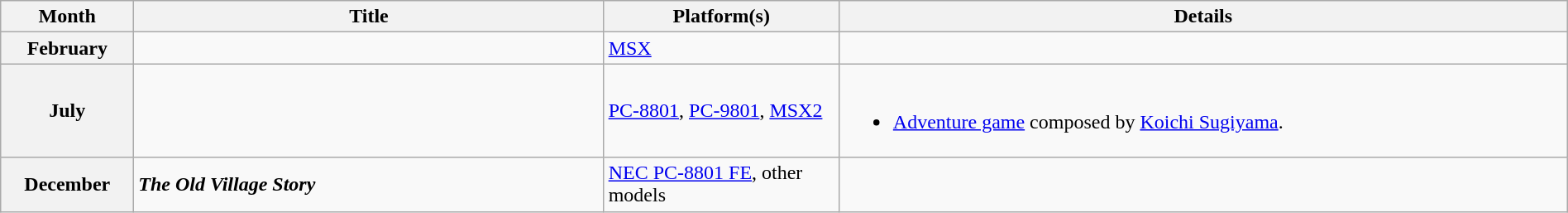<table class="wikitable" width="100%">
<tr>
<th scope="col" width="100px">Month</th>
<th scope="col" width="30%">Title</th>
<th scope="col" width="15%">Platform(s)</th>
<th scope="col">Details</th>
</tr>
<tr>
<th scope="row">February</th>
<td></td>
<td><a href='#'>MSX</a></td>
<td></td>
</tr>
<tr>
<th scope="row">July</th>
<td></td>
<td><a href='#'>PC-8801</a>, <a href='#'>PC-9801</a>, <a href='#'>MSX2</a></td>
<td><br><ul><li><a href='#'>Adventure game</a> composed by <a href='#'>Koichi Sugiyama</a>.</li></ul></td>
</tr>
<tr>
<th scope="row">December</th>
<td><strong><em>The Old Village Story</em></strong></td>
<td><a href='#'>NEC PC-8801 FE</a>, other models</td>
<td></td>
</tr>
</table>
